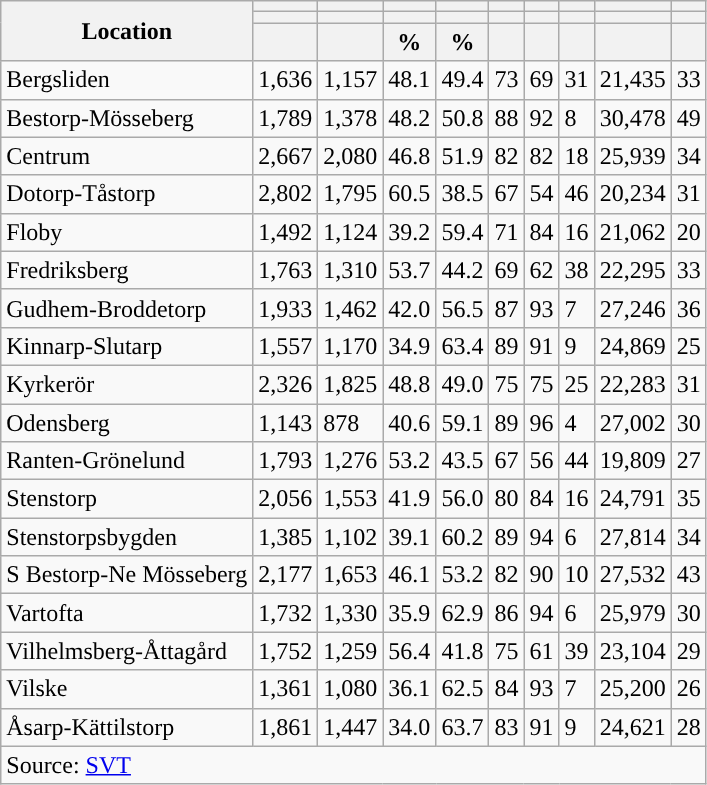<table role="presentation" class="wikitable sortable mw-collapsible">
<tr>
<th rowspan="3">Location</th>
<th></th>
<th></th>
<th></th>
<th></th>
<th></th>
<th></th>
<th></th>
<th></th>
<th></th>
</tr>
<tr>
<th></th>
<th></th>
<th style="background:"></th>
<th style="background:"></th>
<th></th>
<th></th>
<th></th>
<th></th>
<th></th>
</tr>
<tr>
<th data-sort-type="number"></th>
<th data-sort-type="number"></th>
<th data-sort-type="number">%</th>
<th data-sort-type="number">%</th>
<th data-sort-type="number"></th>
<th data-sort-type="number"></th>
<th data-sort-type="number"></th>
<th data-sort-type="number"></th>
<th data-sort-type="number"></th>
</tr>
<tr>
<td align="left">Bergsliden</td>
<td>1,636</td>
<td>1,157</td>
<td>48.1</td>
<td>49.4</td>
<td>73</td>
<td>69</td>
<td>31</td>
<td>21,435</td>
<td>33</td>
</tr>
<tr>
<td align="left">Bestorp-Mösseberg</td>
<td>1,789</td>
<td>1,378</td>
<td>48.2</td>
<td>50.8</td>
<td>88</td>
<td>92</td>
<td>8</td>
<td>30,478</td>
<td>49</td>
</tr>
<tr>
<td align="left">Centrum</td>
<td>2,667</td>
<td>2,080</td>
<td>46.8</td>
<td>51.9</td>
<td>82</td>
<td>82</td>
<td>18</td>
<td>25,939</td>
<td>34</td>
</tr>
<tr>
<td align="left">Dotorp-Tåstorp</td>
<td>2,802</td>
<td>1,795</td>
<td>60.5</td>
<td>38.5</td>
<td>67</td>
<td>54</td>
<td>46</td>
<td>20,234</td>
<td>31</td>
</tr>
<tr>
<td align="left">Floby</td>
<td>1,492</td>
<td>1,124</td>
<td>39.2</td>
<td>59.4</td>
<td>71</td>
<td>84</td>
<td>16</td>
<td>21,062</td>
<td>20</td>
</tr>
<tr>
<td align="left">Fredriksberg</td>
<td>1,763</td>
<td>1,310</td>
<td>53.7</td>
<td>44.2</td>
<td>69</td>
<td>62</td>
<td>38</td>
<td>22,295</td>
<td>33</td>
</tr>
<tr>
<td align="left">Gudhem-Broddetorp</td>
<td>1,933</td>
<td>1,462</td>
<td>42.0</td>
<td>56.5</td>
<td>87</td>
<td>93</td>
<td>7</td>
<td>27,246</td>
<td>36</td>
</tr>
<tr>
<td align="left">Kinnarp-Slutarp</td>
<td>1,557</td>
<td>1,170</td>
<td>34.9</td>
<td>63.4</td>
<td>89</td>
<td>91</td>
<td>9</td>
<td>24,869</td>
<td>25</td>
</tr>
<tr>
<td align="left">Kyrkerör</td>
<td>2,326</td>
<td>1,825</td>
<td>48.8</td>
<td>49.0</td>
<td>75</td>
<td>75</td>
<td>25</td>
<td>22,283</td>
<td>31</td>
</tr>
<tr>
<td align="left">Odensberg</td>
<td>1,143</td>
<td>878</td>
<td>40.6</td>
<td>59.1</td>
<td>89</td>
<td>96</td>
<td>4</td>
<td>27,002</td>
<td>30</td>
</tr>
<tr>
<td align="left">Ranten-Grönelund</td>
<td>1,793</td>
<td>1,276</td>
<td>53.2</td>
<td>43.5</td>
<td>67</td>
<td>56</td>
<td>44</td>
<td>19,809</td>
<td>27</td>
</tr>
<tr>
<td align="left">Stenstorp</td>
<td>2,056</td>
<td>1,553</td>
<td>41.9</td>
<td>56.0</td>
<td>80</td>
<td>84</td>
<td>16</td>
<td>24,791</td>
<td>35</td>
</tr>
<tr>
<td align="left">Stenstorpsbygden</td>
<td>1,385</td>
<td>1,102</td>
<td>39.1</td>
<td>60.2</td>
<td>89</td>
<td>94</td>
<td>6</td>
<td>27,814</td>
<td>34</td>
</tr>
<tr>
<td align="left">S Bestorp-Ne Mösseberg</td>
<td>2,177</td>
<td>1,653</td>
<td>46.1</td>
<td>53.2</td>
<td>82</td>
<td>90</td>
<td>10</td>
<td>27,532</td>
<td>43</td>
</tr>
<tr>
<td align="left">Vartofta</td>
<td>1,732</td>
<td>1,330</td>
<td>35.9</td>
<td>62.9</td>
<td>86</td>
<td>94</td>
<td>6</td>
<td>25,979</td>
<td>30</td>
</tr>
<tr>
<td align="left">Vilhelmsberg-Åttagård</td>
<td>1,752</td>
<td>1,259</td>
<td>56.4</td>
<td>41.8</td>
<td>75</td>
<td>61</td>
<td>39</td>
<td>23,104</td>
<td>29</td>
</tr>
<tr>
<td align="left">Vilske</td>
<td>1,361</td>
<td>1,080</td>
<td>36.1</td>
<td>62.5</td>
<td>84</td>
<td>93</td>
<td>7</td>
<td>25,200</td>
<td>26</td>
</tr>
<tr>
<td align="left">Åsarp-Kättilstorp</td>
<td>1,861</td>
<td>1,447</td>
<td>34.0</td>
<td>63.7</td>
<td>83</td>
<td>91</td>
<td>9</td>
<td>24,621</td>
<td>28</td>
</tr>
<tr>
<td colspan="10" align="left">Source: <a href='#'>SVT</a></td>
</tr>
</table>
